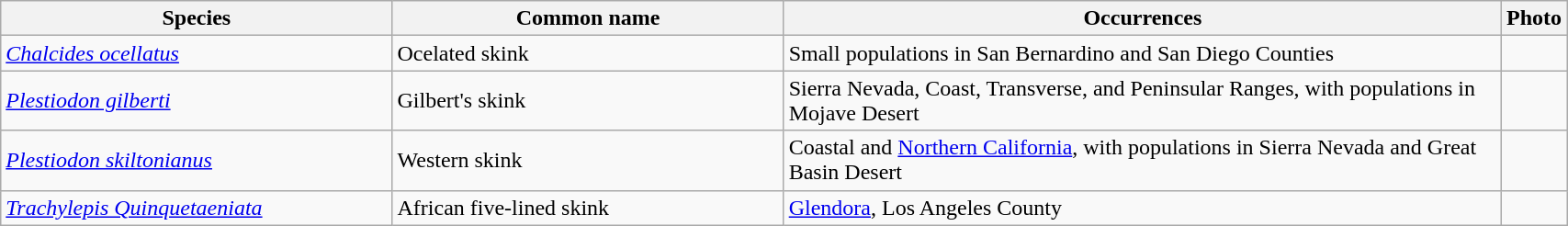<table width=90% class="wikitable">
<tr>
<th width=25%>Species</th>
<th width=25%>Common name</th>
<th>Occurrences</th>
<th>Photo</th>
</tr>
<tr>
<td><em><a href='#'>Chalcides ocellatus</a></em>  </td>
<td>Ocelated skink</td>
<td>Small populations in San Bernardino and San Diego Counties</td>
<td></td>
</tr>
<tr>
<td><em><a href='#'>Plestiodon gilberti</a></em></td>
<td>Gilbert's skink</td>
<td>Sierra Nevada, Coast, Transverse, and Peninsular Ranges, with populations in Mojave Desert</td>
<td></td>
</tr>
<tr>
<td><em><a href='#'>Plestiodon skiltonianus</a></em></td>
<td>Western skink</td>
<td>Coastal and <a href='#'>Northern California</a>, with populations in Sierra Nevada and Great Basin Desert</td>
<td></td>
</tr>
<tr>
<td><em><a href='#'>Trachylepis Quinquetaeniata</a></em> </td>
<td>African five-lined skink</td>
<td><a href='#'>Glendora</a>, Los Angeles County</td>
<td></td>
</tr>
</table>
